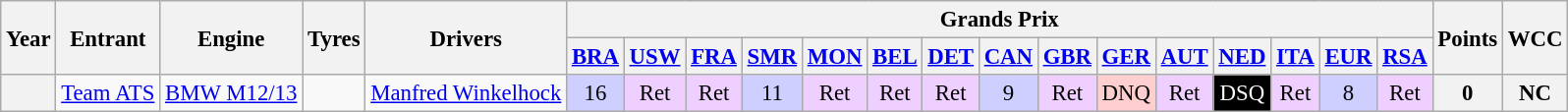<table class="wikitable" style="text-align:center; font-size:95%">
<tr>
<th rowspan="2">Year</th>
<th rowspan="2">Entrant</th>
<th rowspan="2">Engine</th>
<th rowspan="2">Tyres</th>
<th rowspan="2">Drivers</th>
<th colspan="15">Grands Prix</th>
<th rowspan="2">Points</th>
<th rowspan="2">WCC</th>
</tr>
<tr>
<th><a href='#'>BRA</a></th>
<th><a href='#'>USW</a></th>
<th><a href='#'>FRA</a></th>
<th><a href='#'>SMR</a></th>
<th><a href='#'>MON</a></th>
<th><a href='#'>BEL</a></th>
<th><a href='#'>DET</a></th>
<th><a href='#'>CAN</a></th>
<th><a href='#'>GBR</a></th>
<th><a href='#'>GER</a></th>
<th><a href='#'>AUT</a></th>
<th><a href='#'>NED</a></th>
<th><a href='#'>ITA</a></th>
<th><a href='#'>EUR</a></th>
<th><a href='#'>RSA</a></th>
</tr>
<tr>
<th></th>
<td><a href='#'>Team ATS</a></td>
<td><a href='#'>BMW M12/13</a></td>
<td></td>
<td align="left"><a href='#'>Manfred Winkelhock</a></td>
<td style="background:#cfcfff;">16</td>
<td style="background:#efcfff;">Ret</td>
<td style="background:#efcfff;">Ret</td>
<td style="background:#cfcfff;">11</td>
<td style="background:#efcfff;">Ret</td>
<td style="background:#efcfff;">Ret</td>
<td style="background:#efcfff;">Ret</td>
<td style="background:#cfcfff;">9</td>
<td style="background:#efcfff;">Ret</td>
<td style="background:#FFCFCF;">DNQ</td>
<td style="background:#efcfff;">Ret</td>
<td style="background:#000000; color:white">DSQ</td>
<td style="background:#efcfff;">Ret</td>
<td style="background:#cfcfff;">8</td>
<td style="background:#efcfff;">Ret</td>
<th><strong>0</strong></th>
<th><strong>NC</strong></th>
</tr>
</table>
